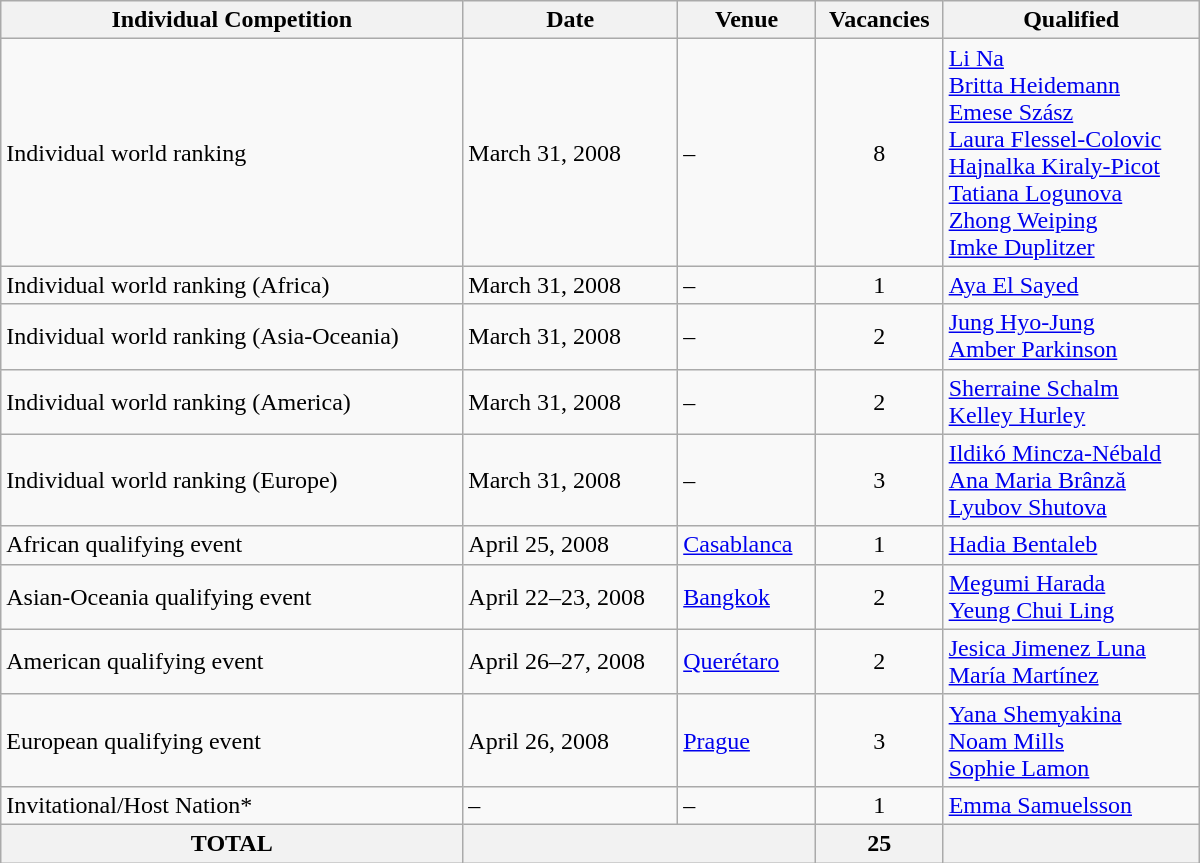<table class="wikitable" width=800>
<tr>
<th>Individual Competition</th>
<th>Date</th>
<th>Venue</th>
<th>Vacancies</th>
<th>Qualified</th>
</tr>
<tr>
<td>Individual world ranking</td>
<td>March 31, 2008</td>
<td>–</td>
<td align="center">8</td>
<td> <a href='#'>Li Na</a> <br>  <a href='#'>Britta Heidemann</a> <br>  <a href='#'>Emese Szász</a> <br>  <a href='#'>Laura Flessel-Colovic</a> <br>  <a href='#'>Hajnalka Kiraly-Picot</a> <br>  <a href='#'>Tatiana Logunova</a> <br>  <a href='#'>Zhong Weiping</a> <br>  <a href='#'>Imke Duplitzer</a></td>
</tr>
<tr>
<td>Individual world ranking (Africa)</td>
<td>March 31, 2008</td>
<td>–</td>
<td align="center">1</td>
<td> <a href='#'>Aya El Sayed</a></td>
</tr>
<tr>
<td>Individual world ranking (Asia-Oceania)</td>
<td>March 31, 2008</td>
<td>–</td>
<td align="center">2</td>
<td> <a href='#'>Jung Hyo-Jung</a> <br>  <a href='#'>Amber Parkinson</a></td>
</tr>
<tr>
<td>Individual world ranking (America)</td>
<td>March 31, 2008</td>
<td>–</td>
<td align="center">2</td>
<td> <a href='#'>Sherraine Schalm</a> <br>  <a href='#'>Kelley Hurley</a></td>
</tr>
<tr>
<td>Individual world ranking (Europe)</td>
<td>March 31, 2008</td>
<td>–</td>
<td align="center">3</td>
<td> <a href='#'>Ildikó Mincza-Nébald</a> <br>  <a href='#'>Ana Maria Brânză</a> <br>  <a href='#'>Lyubov Shutova</a></td>
</tr>
<tr>
<td>African qualifying event</td>
<td>April 25, 2008</td>
<td> <a href='#'>Casablanca</a></td>
<td align="center">1</td>
<td>  <a href='#'>Hadia Bentaleb</a></td>
</tr>
<tr>
<td>Asian-Oceania qualifying event</td>
<td>April 22–23, 2008</td>
<td> <a href='#'>Bangkok</a></td>
<td align="center">2</td>
<td> <a href='#'>Megumi Harada</a> <br>  <a href='#'>Yeung Chui Ling</a></td>
</tr>
<tr>
<td>American qualifying event</td>
<td>April 26–27, 2008</td>
<td> <a href='#'>Querétaro</a></td>
<td align="center">2</td>
<td> <a href='#'>Jesica Jimenez Luna</a> <br>  <a href='#'>María Martínez</a></td>
</tr>
<tr>
<td>European qualifying event</td>
<td>April 26, 2008</td>
<td> <a href='#'>Prague</a></td>
<td align="center">3</td>
<td> <a href='#'>Yana Shemyakina</a> <br>  <a href='#'>Noam Mills</a> <br>  <a href='#'>Sophie Lamon</a></td>
</tr>
<tr>
<td>Invitational/Host Nation*</td>
<td>–</td>
<td>–</td>
<td align="center">1</td>
<td> <a href='#'>Emma Samuelsson</a></td>
</tr>
<tr>
<th>TOTAL</th>
<th colspan="2"></th>
<th>25</th>
<th></th>
</tr>
</table>
